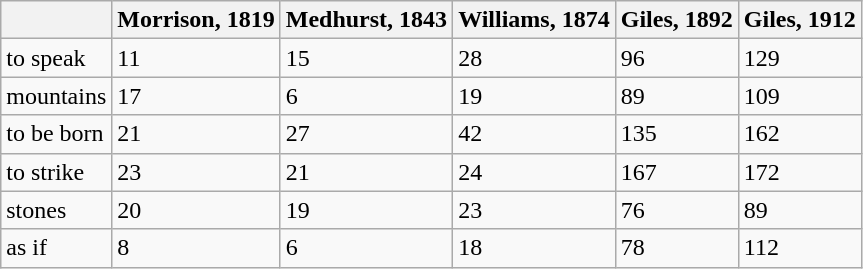<table class="wikitable">
<tr>
<th></th>
<th>Morrison, 1819</th>
<th>Medhurst, 1843</th>
<th>Williams, 1874</th>
<th>Giles, 1892</th>
<th>Giles, 1912</th>
</tr>
<tr>
<td> to speak</td>
<td>11</td>
<td>15</td>
<td>28</td>
<td>96</td>
<td>129</td>
</tr>
<tr>
<td> mountains</td>
<td>17</td>
<td>6</td>
<td>19</td>
<td>89</td>
<td>109</td>
</tr>
<tr>
<td> to be born</td>
<td>21</td>
<td>27</td>
<td>42</td>
<td>135</td>
<td>162</td>
</tr>
<tr>
<td> to strike</td>
<td>23</td>
<td>21</td>
<td>24</td>
<td>167</td>
<td>172</td>
</tr>
<tr>
<td> stones</td>
<td>20</td>
<td>19</td>
<td>23</td>
<td>76</td>
<td>89</td>
</tr>
<tr>
<td> as if</td>
<td>8</td>
<td>6</td>
<td>18</td>
<td>78</td>
<td>112</td>
</tr>
</table>
